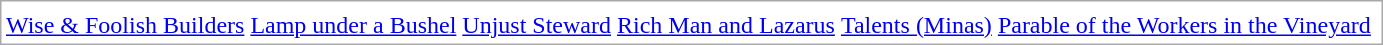<table style="text-align:center; border:1px solid darkgray;">
<tr border=0>
<td></td>
<td></td>
<td></td>
<td></td>
<td></td>
<td></td>
</tr>
<tr>
<td><a href='#'>Wise & Foolish Builders</a></td>
<td><a href='#'>Lamp under a Bushel</a></td>
<td><a href='#'>Unjust Steward</a></td>
<td><a href='#'>Rich Man and Lazarus</a></td>
<td><a href='#'>Talents (Minas)</a></td>
<td><a href='#'>Parable of the Workers in the Vineyard</a></td>
<td></td>
</tr>
</table>
